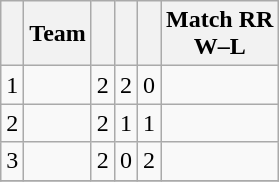<table class="wikitable">
<tr>
<th -Pos></th>
<th>Team</th>
<th Played></th>
<th Won></th>
<th Lost></th>
<th>Match RR <br>W–L</th>
</tr>
<tr>
<td>1</td>
<td><strong></strong></td>
<td>2</td>
<td>2</td>
<td>0</td>
<td></td>
</tr>
<tr>
<td>2</td>
<td></td>
<td>2</td>
<td>1</td>
<td>1</td>
<td></td>
</tr>
<tr>
<td>3</td>
<td></td>
<td>2</td>
<td>0</td>
<td>2</td>
<td></td>
</tr>
<tr>
</tr>
</table>
